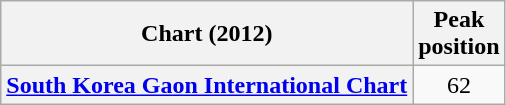<table class="wikitable plainrowheaders" style="text-align:center;">
<tr>
<th scope="col">Chart (2012)</th>
<th scope="col">Peak<br>position</th>
</tr>
<tr>
<th scope="row"><a href='#'>South Korea Gaon International Chart</a></th>
<td>62</td>
</tr>
</table>
